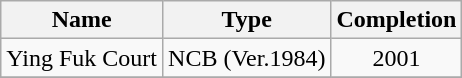<table class="wikitable" style="text-align: center">
<tr>
<th>Name</th>
<th>Type</th>
<th>Completion</th>
</tr>
<tr>
<td>Ying Fuk Court</td>
<td rowspan="1">NCB (Ver.1984)</td>
<td rowspan="1">2001</td>
</tr>
<tr>
</tr>
</table>
